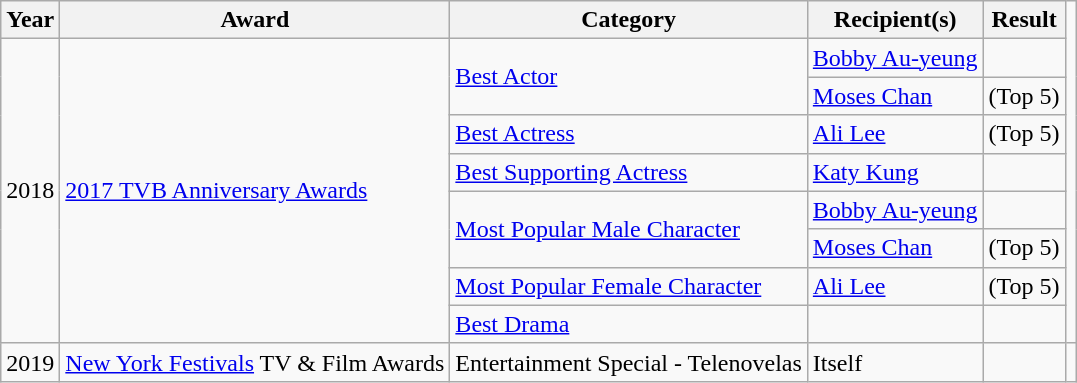<table class="wikitable sortable plainrowheaders" style="width:auto;">
<tr>
<th>Year</th>
<th>Award</th>
<th>Category</th>
<th>Recipient(s)</th>
<th>Result</th>
</tr>
<tr>
<td rowspan="8">2018</td>
<td rowspan="8"><a href='#'>2017 TVB Anniversary Awards</a></td>
<td rowspan="2"><a href='#'>Best Actor</a></td>
<td><a href='#'>Bobby Au-yeung</a></td>
<td></td>
</tr>
<tr>
<td><a href='#'>Moses Chan</a></td>
<td> (Top 5)</td>
</tr>
<tr>
<td><a href='#'>Best Actress</a></td>
<td><a href='#'>Ali Lee</a></td>
<td> (Top 5)</td>
</tr>
<tr>
<td><a href='#'>Best Supporting Actress</a></td>
<td><a href='#'>Katy Kung</a></td>
<td></td>
</tr>
<tr>
<td rowspan="2"><a href='#'>Most Popular Male Character</a></td>
<td><a href='#'>Bobby Au-yeung</a></td>
<td></td>
</tr>
<tr>
<td><a href='#'>Moses Chan</a></td>
<td> (Top 5)</td>
</tr>
<tr>
<td><a href='#'>Most Popular Female Character</a></td>
<td><a href='#'>Ali Lee</a></td>
<td> (Top 5)</td>
</tr>
<tr>
<td><a href='#'>Best Drama</a></td>
<td></td>
<td></td>
</tr>
<tr>
<td>2019</td>
<td><a href='#'>New York Festivals</a> TV & Film Awards</td>
<td>Entertainment Special - Telenovelas </td>
<td>Itself</td>
<td></td>
<td></td>
</tr>
</table>
